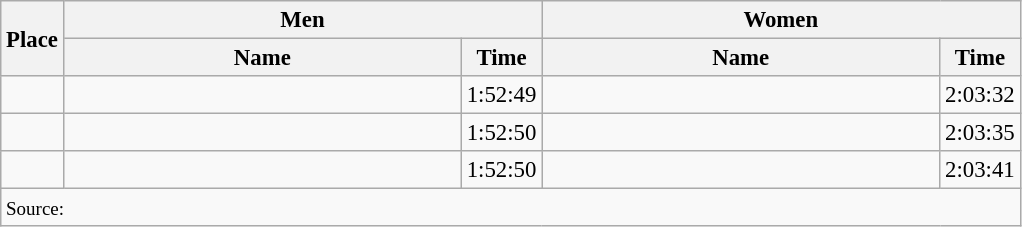<table class="wikitable" style="font-size:95%;">
<tr>
<th rowspan="2">Place</th>
<th colspan="2">Men</th>
<th colspan="2">Women</th>
</tr>
<tr>
<th style="width: 17em">Name</th>
<th>Time</th>
<th style="width: 17em">Name</th>
<th>Time</th>
</tr>
<tr>
<td align="center"></td>
<td></td>
<td>1:52:49</td>
<td></td>
<td>2:03:32</td>
</tr>
<tr>
<td align="center"></td>
<td></td>
<td>1:52:50</td>
<td></td>
<td>2:03:35</td>
</tr>
<tr>
<td align="center"></td>
<td></td>
<td>1:52:50</td>
<td></td>
<td>2:03:41</td>
</tr>
<tr>
<td colspan="7"><small>Source:</small></td>
</tr>
</table>
